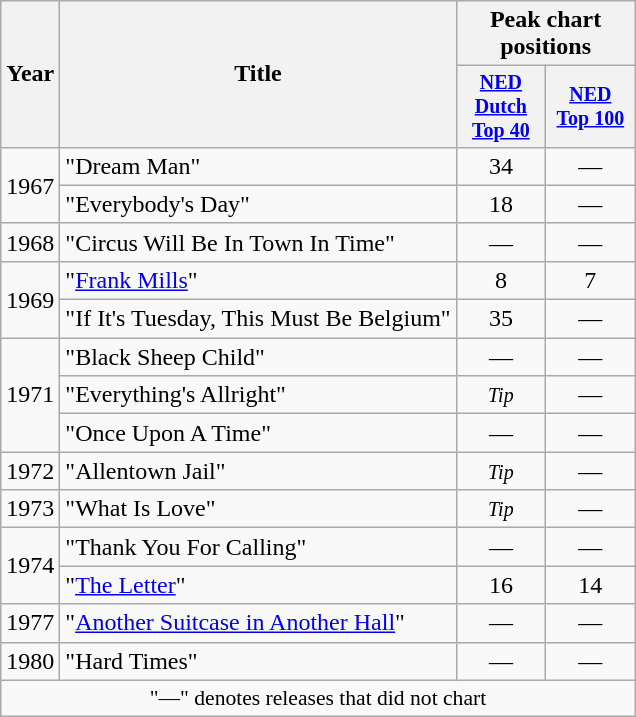<table class="wikitable" style="margin: 0.5em 1em 0.5em 0; text-align: center;">
<tr>
<th rowspan="2">Year</th>
<th rowspan="2">Title</th>
<th colspan="2">Peak chart positions</th>
</tr>
<tr style="font-size:smaller;">
<th style="width:4em;"><a href='#'>NED<br>Dutch<br>Top 40</a><br></th>
<th style="width:4em;"><a href='#'>NED<br>Top 100</a><br></th>
</tr>
<tr>
<td rowspan=2>1967</td>
<td align="left">"Dream Man"</td>
<td>34</td>
<td>—</td>
</tr>
<tr>
<td align="left">"Everybody's Day"</td>
<td>18</td>
<td>—</td>
</tr>
<tr>
<td>1968</td>
<td align="left">"Circus Will Be In Town In Time"</td>
<td>—</td>
<td>—</td>
</tr>
<tr>
<td rowspan=2>1969</td>
<td align="left">"<a href='#'>Frank Mills</a>"</td>
<td>8</td>
<td>7</td>
</tr>
<tr>
<td align="left">"If It's Tuesday, This Must Be Belgium"</td>
<td>35</td>
<td>—</td>
</tr>
<tr>
<td rowspan=3>1971</td>
<td align="left">"Black Sheep Child"</td>
<td>—</td>
<td>—</td>
</tr>
<tr>
<td align="left">"Everything's Allright"</td>
<td><small><em>Tip</em></small></td>
<td>—</td>
</tr>
<tr>
<td align="left">"Once Upon A Time"</td>
<td>—</td>
<td>—</td>
</tr>
<tr>
<td>1972</td>
<td align="left">"Allentown Jail"</td>
<td><small><em>Tip</em></small></td>
<td>—</td>
</tr>
<tr>
<td>1973</td>
<td align="left">"What Is Love"</td>
<td><small><em>Tip</em></small></td>
<td>—</td>
</tr>
<tr>
<td rowspan=2>1974</td>
<td align="left">"Thank You For Calling"</td>
<td>—</td>
<td>—</td>
</tr>
<tr>
<td align="left">"<a href='#'>The Letter</a>"</td>
<td>16</td>
<td>14</td>
</tr>
<tr>
<td>1977</td>
<td align="left">"<a href='#'>Another Suitcase in Another Hall</a>"</td>
<td>—</td>
<td>—</td>
</tr>
<tr>
<td>1980</td>
<td align="left">"Hard Times"</td>
<td>—</td>
<td>—</td>
</tr>
<tr>
<td colspan="6" style="font-size:90%;">"—" denotes releases that did not chart</td>
</tr>
</table>
